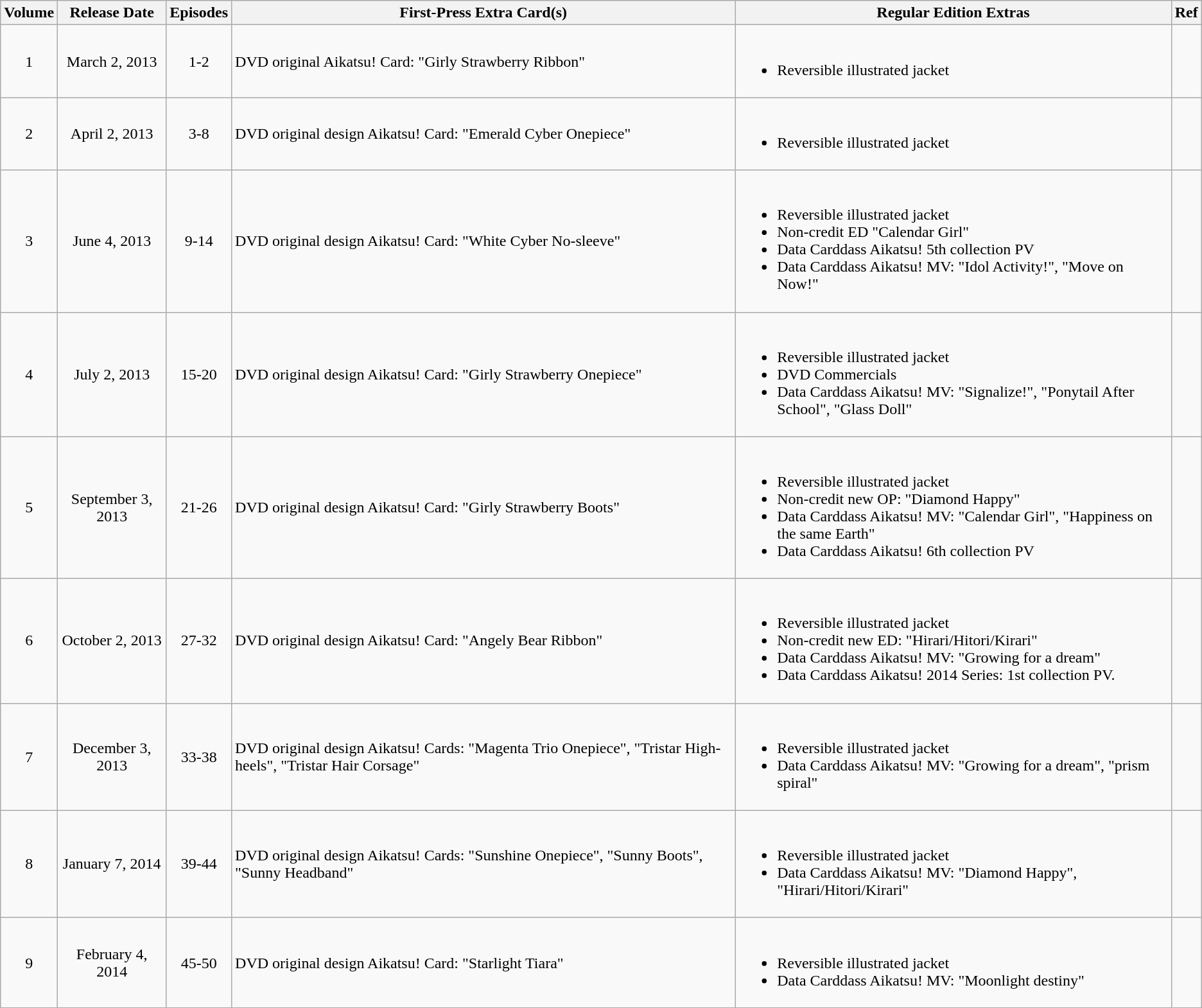<table class="wikitable">
<tr>
<th>Volume</th>
<th>Release Date</th>
<th>Episodes</th>
<th>First-Press Extra Card(s)</th>
<th>Regular Edition Extras</th>
<th>Ref</th>
</tr>
<tr>
<td align=center>1</td>
<td align=center>March 2, 2013</td>
<td align=center>1-2</td>
<td>DVD original Aikatsu! Card: "Girly Strawberry Ribbon"</td>
<td><br><ul><li>Reversible illustrated jacket</li></ul></td>
<td></td>
</tr>
<tr>
<td align=center>2</td>
<td align=center>April 2, 2013</td>
<td align=center>3-8</td>
<td>DVD original design Aikatsu! Card: "Emerald Cyber Onepiece"</td>
<td><br><ul><li>Reversible illustrated jacket</li></ul></td>
<td></td>
</tr>
<tr>
<td align=center>3</td>
<td align=center>June 4, 2013</td>
<td align=center>9-14</td>
<td>DVD original design Aikatsu! Card: "White Cyber No-sleeve"</td>
<td><br><ul><li>Reversible illustrated jacket</li><li>Non-credit ED "Calendar Girl"</li><li>Data Carddass Aikatsu! 5th collection PV</li><li>Data Carddass Aikatsu! MV: "Idol Activity!", "Move on Now!"</li></ul></td>
<td></td>
</tr>
<tr>
<td align=center>4</td>
<td align=center>July 2, 2013</td>
<td align=center>15-20</td>
<td>DVD original design Aikatsu! Card: "Girly Strawberry Onepiece"</td>
<td><br><ul><li>Reversible illustrated jacket</li><li>DVD Commercials</li><li>Data Carddass Aikatsu! MV: "Signalize!", "Ponytail After School", "Glass Doll"</li></ul></td>
<td></td>
</tr>
<tr>
<td align=center>5</td>
<td align=center>September 3, 2013</td>
<td align=center>21-26</td>
<td>DVD original design Aikatsu! Card: "Girly Strawberry Boots"</td>
<td><br><ul><li>Reversible illustrated jacket</li><li>Non-credit new OP: "Diamond Happy"</li><li>Data Carddass Aikatsu! MV: "Calendar Girl", "Happiness on the same Earth"</li><li>Data Carddass Aikatsu! 6th collection PV</li></ul></td>
<td></td>
</tr>
<tr>
<td align=center>6</td>
<td align=center>October 2, 2013</td>
<td align=center>27-32</td>
<td>DVD original design Aikatsu! Card: "Angely Bear Ribbon"</td>
<td><br><ul><li>Reversible illustrated jacket</li><li>Non-credit new ED: "Hirari/Hitori/Kirari"</li><li>Data Carddass Aikatsu! MV: "Growing for a dream"</li><li>Data Carddass Aikatsu! 2014 Series: 1st collection PV.</li></ul></td>
<td></td>
</tr>
<tr>
<td align=center>7</td>
<td align=center>December 3, 2013</td>
<td align=center>33-38</td>
<td>DVD original design Aikatsu! Cards: "Magenta Trio Onepiece", "Tristar High-heels", "Tristar Hair Corsage"</td>
<td><br><ul><li>Reversible illustrated jacket</li><li>Data Carddass Aikatsu! MV: "Growing for a dream", "prism spiral"</li></ul></td>
<td></td>
</tr>
<tr>
<td align=center>8</td>
<td align=center>January 7, 2014</td>
<td align=center>39-44</td>
<td>DVD original design Aikatsu! Cards: "Sunshine Onepiece", "Sunny Boots", "Sunny Headband"</td>
<td><br><ul><li>Reversible illustrated jacket</li><li>Data Carddass Aikatsu! MV: "Diamond Happy", "Hirari/Hitori/Kirari"</li></ul></td>
<td></td>
</tr>
<tr>
<td align=center>9</td>
<td align=center>February 4, 2014</td>
<td align=center>45-50</td>
<td>DVD original design Aikatsu! Card: "Starlight Tiara"</td>
<td><br><ul><li>Reversible illustrated jacket</li><li>Data Carddass Aikatsu! MV: "Moonlight destiny"</li></ul></td>
<td></td>
</tr>
</table>
